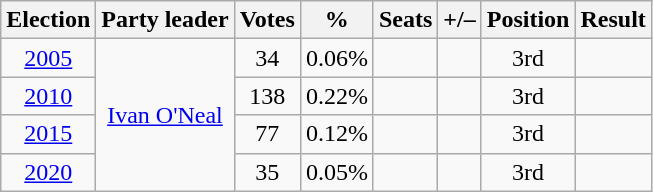<table class=wikitable style=text-align:center>
<tr>
<th><strong>Election</strong></th>
<th>Party leader</th>
<th><strong>Votes</strong></th>
<th><strong>%</strong></th>
<th><strong>Seats</strong></th>
<th>+/–</th>
<th><strong>Position</strong></th>
<th><strong>Result</strong></th>
</tr>
<tr>
<td><a href='#'>2005</a></td>
<td rowspan="4"><a href='#'>Ivan O'Neal</a></td>
<td>34</td>
<td>0.06%</td>
<td></td>
<td></td>
<td> 3rd</td>
<td></td>
</tr>
<tr>
<td><a href='#'>2010</a></td>
<td>138</td>
<td>0.22%</td>
<td></td>
<td></td>
<td> 3rd</td>
<td></td>
</tr>
<tr>
<td><a href='#'>2015</a></td>
<td>77</td>
<td>0.12%</td>
<td></td>
<td></td>
<td> 3rd</td>
<td></td>
</tr>
<tr>
<td><a href='#'>2020</a></td>
<td>35</td>
<td>0.05%</td>
<td></td>
<td></td>
<td> 3rd</td>
<td></td>
</tr>
</table>
